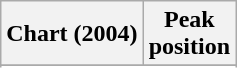<table class="wikitable sortable plainrowheaders" style="text-align:center">
<tr>
<th scope="col">Chart (2004)</th>
<th scope="col">Peak<br> position</th>
</tr>
<tr>
</tr>
<tr>
</tr>
</table>
